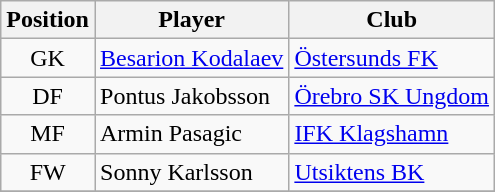<table class="wikitable" style="text-align:center">
<tr>
<th>Position</th>
<th>Player</th>
<th>Club</th>
</tr>
<tr>
<td>GK</td>
<td align="left"> <a href='#'>Besarion Kodalaev</a></td>
<td align="left"><a href='#'>Östersunds FK</a></td>
</tr>
<tr>
<td>DF</td>
<td align="left"> Pontus Jakobsson</td>
<td align="left"><a href='#'>Örebro SK Ungdom</a></td>
</tr>
<tr>
<td>MF</td>
<td align="left"> Armin Pasagic</td>
<td align="left"><a href='#'>IFK Klagshamn</a></td>
</tr>
<tr>
<td>FW</td>
<td align="left"> Sonny Karlsson</td>
<td align="left"><a href='#'>Utsiktens BK</a></td>
</tr>
<tr>
</tr>
</table>
